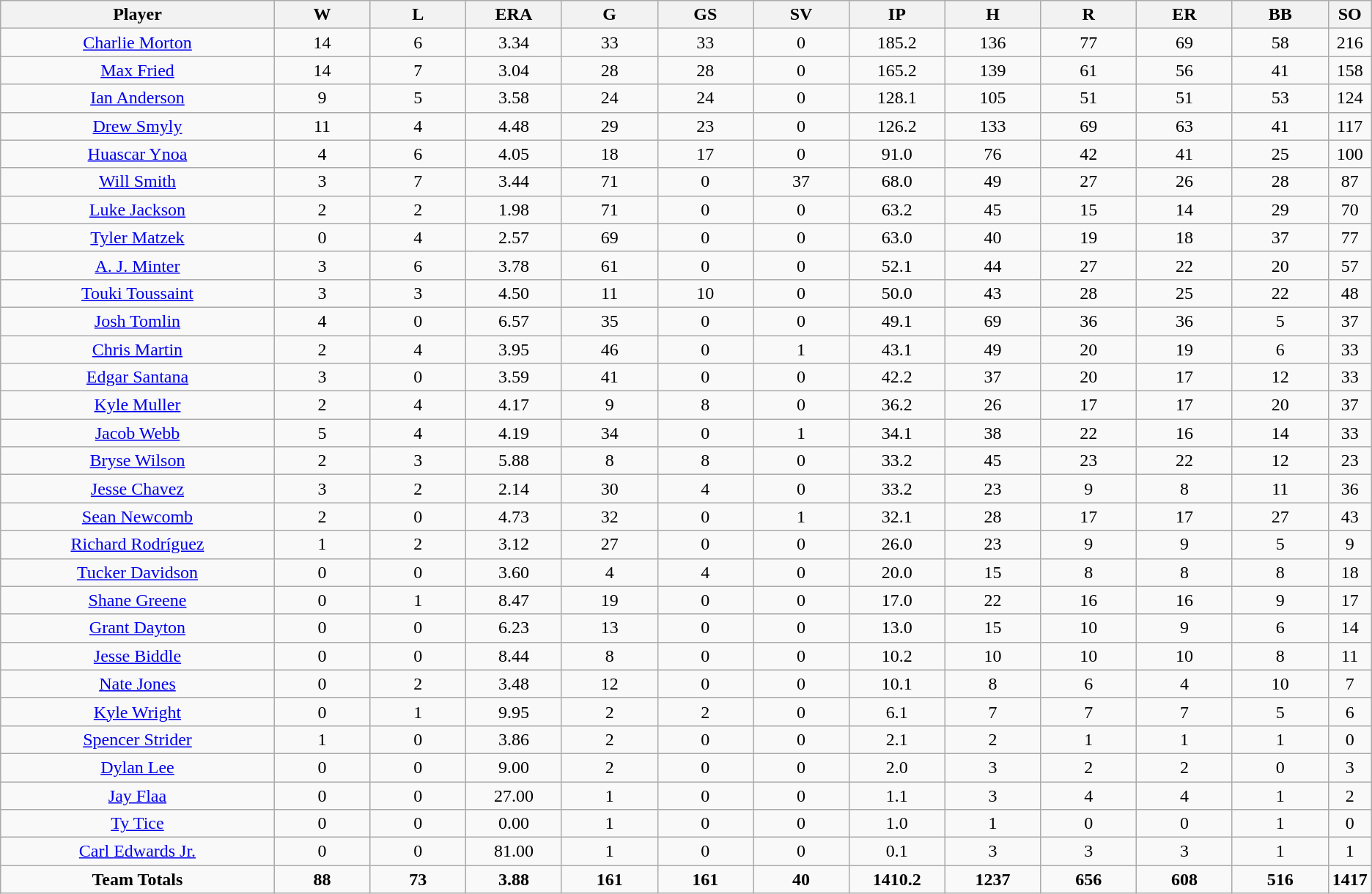<table class=wikitable style="text-align:center">
<tr>
<th bgcolor=#DDDDFF; width="20%">Player</th>
<th bgcolor=#DDDDFF; width="7%">W</th>
<th bgcolor=#DDDDFF; width="7%">L</th>
<th bgcolor=#DDDDFF; width="7%">ERA</th>
<th bgcolor=#DDDDFF; width="7%">G</th>
<th bgcolor=#DDDDFF; width="7%">GS</th>
<th bgcolor=#DDDDFF; width="7%">SV</th>
<th bgcolor=#DDDDFF; width="7%">IP</th>
<th bgcolor=#DDDDFF; width="7%">H</th>
<th bgcolor=#DDDDFF; width="7%">R</th>
<th bgcolor=#DDDDFF; width="7%">ER</th>
<th bgcolor=#DDDDFF; width="7%">BB</th>
<th bgcolor=#DDDDFF; width="7%">SO</th>
</tr>
<tr>
<td><a href='#'>Charlie Morton</a></td>
<td>14</td>
<td>6</td>
<td>3.34</td>
<td>33</td>
<td>33</td>
<td>0</td>
<td>185.2</td>
<td>136</td>
<td>77</td>
<td>69</td>
<td>58</td>
<td>216</td>
</tr>
<tr>
<td><a href='#'>Max Fried</a></td>
<td>14</td>
<td>7</td>
<td>3.04</td>
<td>28</td>
<td>28</td>
<td>0</td>
<td>165.2</td>
<td>139</td>
<td>61</td>
<td>56</td>
<td>41</td>
<td>158</td>
</tr>
<tr>
<td><a href='#'>Ian Anderson</a></td>
<td>9</td>
<td>5</td>
<td>3.58</td>
<td>24</td>
<td>24</td>
<td>0</td>
<td>128.1</td>
<td>105</td>
<td>51</td>
<td>51</td>
<td>53</td>
<td>124</td>
</tr>
<tr>
<td><a href='#'>Drew Smyly</a></td>
<td>11</td>
<td>4</td>
<td>4.48</td>
<td>29</td>
<td>23</td>
<td>0</td>
<td>126.2</td>
<td>133</td>
<td>69</td>
<td>63</td>
<td>41</td>
<td>117</td>
</tr>
<tr>
<td><a href='#'>Huascar Ynoa</a></td>
<td>4</td>
<td>6</td>
<td>4.05</td>
<td>18</td>
<td>17</td>
<td>0</td>
<td>91.0</td>
<td>76</td>
<td>42</td>
<td>41</td>
<td>25</td>
<td>100</td>
</tr>
<tr>
<td><a href='#'>Will Smith</a></td>
<td>3</td>
<td>7</td>
<td>3.44</td>
<td>71</td>
<td>0</td>
<td>37</td>
<td>68.0</td>
<td>49</td>
<td>27</td>
<td>26</td>
<td>28</td>
<td>87</td>
</tr>
<tr>
<td><a href='#'>Luke Jackson</a></td>
<td>2</td>
<td>2</td>
<td>1.98</td>
<td>71</td>
<td>0</td>
<td>0</td>
<td>63.2</td>
<td>45</td>
<td>15</td>
<td>14</td>
<td>29</td>
<td>70</td>
</tr>
<tr>
<td><a href='#'>Tyler Matzek</a></td>
<td>0</td>
<td>4</td>
<td>2.57</td>
<td>69</td>
<td>0</td>
<td>0</td>
<td>63.0</td>
<td>40</td>
<td>19</td>
<td>18</td>
<td>37</td>
<td>77</td>
</tr>
<tr>
<td><a href='#'>A. J. Minter</a></td>
<td>3</td>
<td>6</td>
<td>3.78</td>
<td>61</td>
<td>0</td>
<td>0</td>
<td>52.1</td>
<td>44</td>
<td>27</td>
<td>22</td>
<td>20</td>
<td>57</td>
</tr>
<tr>
<td><a href='#'>Touki Toussaint</a></td>
<td>3</td>
<td>3</td>
<td>4.50</td>
<td>11</td>
<td>10</td>
<td>0</td>
<td>50.0</td>
<td>43</td>
<td>28</td>
<td>25</td>
<td>22</td>
<td>48</td>
</tr>
<tr>
<td><a href='#'>Josh Tomlin</a></td>
<td>4</td>
<td>0</td>
<td>6.57</td>
<td>35</td>
<td>0</td>
<td>0</td>
<td>49.1</td>
<td>69</td>
<td>36</td>
<td>36</td>
<td>5</td>
<td>37</td>
</tr>
<tr>
<td><a href='#'>Chris Martin</a></td>
<td>2</td>
<td>4</td>
<td>3.95</td>
<td>46</td>
<td>0</td>
<td>1</td>
<td>43.1</td>
<td>49</td>
<td>20</td>
<td>19</td>
<td>6</td>
<td>33</td>
</tr>
<tr>
<td><a href='#'>Edgar Santana</a></td>
<td>3</td>
<td>0</td>
<td>3.59</td>
<td>41</td>
<td>0</td>
<td>0</td>
<td>42.2</td>
<td>37</td>
<td>20</td>
<td>17</td>
<td>12</td>
<td>33</td>
</tr>
<tr>
<td><a href='#'>Kyle Muller</a></td>
<td>2</td>
<td>4</td>
<td>4.17</td>
<td>9</td>
<td>8</td>
<td>0</td>
<td>36.2</td>
<td>26</td>
<td>17</td>
<td>17</td>
<td>20</td>
<td>37</td>
</tr>
<tr>
<td><a href='#'>Jacob Webb</a></td>
<td>5</td>
<td>4</td>
<td>4.19</td>
<td>34</td>
<td>0</td>
<td>1</td>
<td>34.1</td>
<td>38</td>
<td>22</td>
<td>16</td>
<td>14</td>
<td>33</td>
</tr>
<tr>
<td><a href='#'>Bryse Wilson</a></td>
<td>2</td>
<td>3</td>
<td>5.88</td>
<td>8</td>
<td>8</td>
<td>0</td>
<td>33.2</td>
<td>45</td>
<td>23</td>
<td>22</td>
<td>12</td>
<td>23</td>
</tr>
<tr>
<td><a href='#'>Jesse Chavez</a></td>
<td>3</td>
<td>2</td>
<td>2.14</td>
<td>30</td>
<td>4</td>
<td>0</td>
<td>33.2</td>
<td>23</td>
<td>9</td>
<td>8</td>
<td>11</td>
<td>36</td>
</tr>
<tr>
<td><a href='#'>Sean Newcomb</a></td>
<td>2</td>
<td>0</td>
<td>4.73</td>
<td>32</td>
<td>0</td>
<td>1</td>
<td>32.1</td>
<td>28</td>
<td>17</td>
<td>17</td>
<td>27</td>
<td>43</td>
</tr>
<tr>
<td><a href='#'>Richard Rodríguez</a></td>
<td>1</td>
<td>2</td>
<td>3.12</td>
<td>27</td>
<td>0</td>
<td>0</td>
<td>26.0</td>
<td>23</td>
<td>9</td>
<td>9</td>
<td>5</td>
<td>9</td>
</tr>
<tr>
<td><a href='#'>Tucker Davidson</a></td>
<td>0</td>
<td>0</td>
<td>3.60</td>
<td>4</td>
<td>4</td>
<td>0</td>
<td>20.0</td>
<td>15</td>
<td>8</td>
<td>8</td>
<td>8</td>
<td>18</td>
</tr>
<tr>
<td><a href='#'>Shane Greene</a></td>
<td>0</td>
<td>1</td>
<td>8.47</td>
<td>19</td>
<td>0</td>
<td>0</td>
<td>17.0</td>
<td>22</td>
<td>16</td>
<td>16</td>
<td>9</td>
<td>17</td>
</tr>
<tr>
<td><a href='#'>Grant Dayton</a></td>
<td>0</td>
<td>0</td>
<td>6.23</td>
<td>13</td>
<td>0</td>
<td>0</td>
<td>13.0</td>
<td>15</td>
<td>10</td>
<td>9</td>
<td>6</td>
<td>14</td>
</tr>
<tr>
<td><a href='#'>Jesse Biddle</a></td>
<td>0</td>
<td>0</td>
<td>8.44</td>
<td>8</td>
<td>0</td>
<td>0</td>
<td>10.2</td>
<td>10</td>
<td>10</td>
<td>10</td>
<td>8</td>
<td>11</td>
</tr>
<tr>
<td><a href='#'>Nate Jones</a></td>
<td>0</td>
<td>2</td>
<td>3.48</td>
<td>12</td>
<td>0</td>
<td>0</td>
<td>10.1</td>
<td>8</td>
<td>6</td>
<td>4</td>
<td>10</td>
<td>7</td>
</tr>
<tr>
<td><a href='#'>Kyle Wright</a></td>
<td>0</td>
<td>1</td>
<td>9.95</td>
<td>2</td>
<td>2</td>
<td>0</td>
<td>6.1</td>
<td>7</td>
<td>7</td>
<td>7</td>
<td>5</td>
<td>6</td>
</tr>
<tr>
<td><a href='#'>Spencer Strider</a></td>
<td>1</td>
<td>0</td>
<td>3.86</td>
<td>2</td>
<td>0</td>
<td>0</td>
<td>2.1</td>
<td>2</td>
<td>1</td>
<td>1</td>
<td>1</td>
<td>0</td>
</tr>
<tr>
<td><a href='#'>Dylan Lee</a></td>
<td>0</td>
<td>0</td>
<td>9.00</td>
<td>2</td>
<td>0</td>
<td>0</td>
<td>2.0</td>
<td>3</td>
<td>2</td>
<td>2</td>
<td>0</td>
<td>3</td>
</tr>
<tr>
<td><a href='#'>Jay Flaa</a></td>
<td>0</td>
<td>0</td>
<td>27.00</td>
<td>1</td>
<td>0</td>
<td>0</td>
<td>1.1</td>
<td>3</td>
<td>4</td>
<td>4</td>
<td>1</td>
<td>2</td>
</tr>
<tr>
<td><a href='#'>Ty Tice</a></td>
<td>0</td>
<td>0</td>
<td>0.00</td>
<td>1</td>
<td>0</td>
<td>0</td>
<td>1.0</td>
<td>1</td>
<td>0</td>
<td>0</td>
<td>1</td>
<td>0</td>
</tr>
<tr>
<td><a href='#'>Carl Edwards Jr.</a></td>
<td>0</td>
<td>0</td>
<td>81.00</td>
<td>1</td>
<td>0</td>
<td>0</td>
<td>0.1</td>
<td>3</td>
<td>3</td>
<td>3</td>
<td>1</td>
<td>1</td>
</tr>
<tr>
<td><strong>Team Totals</strong></td>
<td><strong>88</strong></td>
<td><strong>73</strong></td>
<td><strong>3.88</strong></td>
<td><strong>161</strong></td>
<td><strong>161</strong></td>
<td><strong>40</strong></td>
<td><strong>1410.2</strong></td>
<td><strong>1237</strong></td>
<td><strong>656</strong></td>
<td><strong>608</strong></td>
<td><strong>516</strong></td>
<td><strong>1417</strong></td>
</tr>
</table>
